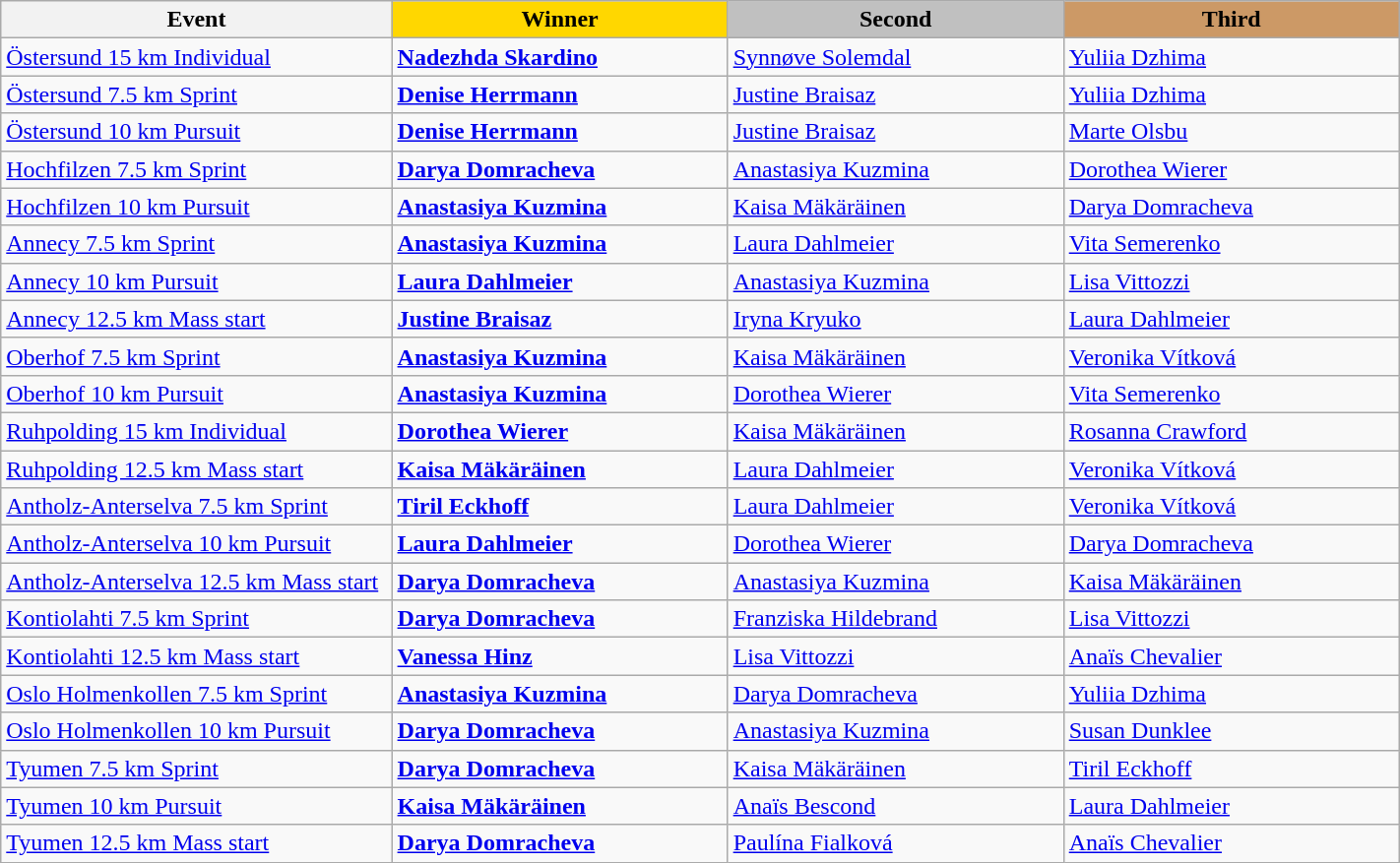<table class="wikitable" width=75%>
<tr>
<th>Event</th>
<th width="220" style="background:gold;">Winner</th>
<th width="220" style="background:silver;">Second</th>
<th width="220" style="background:#CC9966;">Third</th>
</tr>
<tr>
<td><a href='#'>Östersund 15 km Individual</a><br></td>
<td><strong><a href='#'>Nadezhda Skardino</a></strong><br></td>
<td><a href='#'>Synnøve Solemdal</a><br></td>
<td><a href='#'>Yuliia Dzhima</a><br></td>
</tr>
<tr>
<td><a href='#'>Östersund 7.5 km Sprint</a><br></td>
<td><strong><a href='#'>Denise Herrmann</a></strong><br></td>
<td><a href='#'>Justine Braisaz</a><br></td>
<td><a href='#'>Yuliia Dzhima</a><br></td>
</tr>
<tr>
<td><a href='#'>Östersund 10 km Pursuit</a><br></td>
<td><strong><a href='#'>Denise Herrmann</a></strong><br></td>
<td><a href='#'>Justine Braisaz</a><br></td>
<td><a href='#'>Marte Olsbu</a><br></td>
</tr>
<tr>
<td><a href='#'>Hochfilzen 7.5 km Sprint</a><br></td>
<td><strong><a href='#'>Darya Domracheva</a></strong><br></td>
<td><a href='#'>Anastasiya Kuzmina</a><br></td>
<td><a href='#'>Dorothea Wierer</a><br></td>
</tr>
<tr>
<td><a href='#'>Hochfilzen 10 km Pursuit</a><br></td>
<td><strong><a href='#'>Anastasiya Kuzmina</a></strong><br></td>
<td><a href='#'>Kaisa Mäkäräinen</a><br></td>
<td><a href='#'>Darya Domracheva</a><br></td>
</tr>
<tr>
<td><a href='#'>Annecy 7.5 km Sprint</a><br></td>
<td><strong><a href='#'>Anastasiya Kuzmina</a></strong><br></td>
<td><a href='#'>Laura Dahlmeier</a><br></td>
<td><a href='#'>Vita Semerenko</a><br></td>
</tr>
<tr>
<td><a href='#'>Annecy 10 km Pursuit</a><br></td>
<td><strong><a href='#'>Laura Dahlmeier</a></strong><br></td>
<td><a href='#'>Anastasiya Kuzmina</a><br></td>
<td><a href='#'>Lisa Vittozzi</a><br></td>
</tr>
<tr>
<td><a href='#'>Annecy 12.5 km Mass start</a><br></td>
<td><strong><a href='#'>Justine Braisaz</a></strong><br></td>
<td><a href='#'>Iryna Kryuko</a><br></td>
<td><a href='#'>Laura Dahlmeier</a><br></td>
</tr>
<tr>
<td><a href='#'>Oberhof 7.5 km Sprint</a><br></td>
<td><strong><a href='#'>Anastasiya Kuzmina</a></strong><br></td>
<td><a href='#'>Kaisa Mäkäräinen</a><br></td>
<td><a href='#'>Veronika Vítková</a><br></td>
</tr>
<tr>
<td><a href='#'>Oberhof 10 km Pursuit</a><br></td>
<td><strong><a href='#'>Anastasiya Kuzmina</a></strong><br></td>
<td><a href='#'>Dorothea Wierer</a><br></td>
<td><a href='#'>Vita Semerenko</a><br></td>
</tr>
<tr>
<td><a href='#'>Ruhpolding 15 km Individual</a><br></td>
<td><strong><a href='#'>Dorothea Wierer</a></strong><br></td>
<td><a href='#'>Kaisa Mäkäräinen</a><br></td>
<td><a href='#'>Rosanna Crawford</a><br></td>
</tr>
<tr>
<td><a href='#'>Ruhpolding 12.5 km Mass start</a><br></td>
<td><strong><a href='#'>Kaisa Mäkäräinen</a></strong><br></td>
<td><a href='#'>Laura Dahlmeier</a><br></td>
<td><a href='#'>Veronika Vítková</a><br></td>
</tr>
<tr>
<td><a href='#'>Antholz-Anterselva 7.5 km Sprint</a><br></td>
<td><strong><a href='#'>Tiril Eckhoff</a></strong><br></td>
<td><a href='#'>Laura Dahlmeier</a><br></td>
<td><a href='#'>Veronika Vítková</a><br></td>
</tr>
<tr>
<td><a href='#'>Antholz-Anterselva 10 km Pursuit</a><br></td>
<td><strong><a href='#'>Laura Dahlmeier</a></strong><br></td>
<td><a href='#'>Dorothea Wierer</a><br></td>
<td><a href='#'>Darya Domracheva</a><br></td>
</tr>
<tr>
<td><a href='#'>Antholz-Anterselva 12.5 km Mass start</a><br></td>
<td><strong><a href='#'>Darya Domracheva</a></strong><br></td>
<td><a href='#'>Anastasiya Kuzmina</a><br></td>
<td><a href='#'>Kaisa Mäkäräinen</a><br></td>
</tr>
<tr>
<td><a href='#'>Kontiolahti 7.5 km Sprint</a><br></td>
<td><strong><a href='#'>Darya Domracheva</a></strong><br></td>
<td><a href='#'>Franziska Hildebrand</a><br></td>
<td><a href='#'>Lisa Vittozzi</a><br></td>
</tr>
<tr>
<td><a href='#'>Kontiolahti 12.5 km Mass start</a><br></td>
<td><strong><a href='#'>Vanessa Hinz</a></strong><br></td>
<td><a href='#'>Lisa Vittozzi</a><br></td>
<td><a href='#'>Anaïs Chevalier</a><br></td>
</tr>
<tr>
<td><a href='#'>Oslo Holmenkollen 7.5 km Sprint</a><br></td>
<td><strong><a href='#'>Anastasiya Kuzmina</a></strong><br></td>
<td><a href='#'>Darya Domracheva</a><br></td>
<td><a href='#'>Yuliia Dzhima</a><br></td>
</tr>
<tr>
<td><a href='#'>Oslo Holmenkollen 10 km Pursuit</a><br></td>
<td><strong><a href='#'>Darya Domracheva</a></strong><br></td>
<td><a href='#'>Anastasiya Kuzmina</a><br></td>
<td><a href='#'>Susan Dunklee</a><br></td>
</tr>
<tr>
<td><a href='#'>Tyumen 7.5 km Sprint</a><br></td>
<td><strong><a href='#'>Darya Domracheva</a></strong><br></td>
<td><a href='#'>Kaisa Mäkäräinen</a><br></td>
<td><a href='#'>Tiril Eckhoff</a><br></td>
</tr>
<tr>
<td><a href='#'>Tyumen 10 km Pursuit</a><br></td>
<td><strong><a href='#'>Kaisa Mäkäräinen</a></strong><br></td>
<td><a href='#'>Anaïs Bescond</a><br></td>
<td><a href='#'>Laura Dahlmeier</a><br></td>
</tr>
<tr>
<td><a href='#'>Tyumen 12.5 km Mass start</a><br></td>
<td><strong><a href='#'>Darya Domracheva</a></strong><br></td>
<td><a href='#'>Paulína Fialková</a><br></td>
<td><a href='#'>Anaïs Chevalier</a><br></td>
</tr>
</table>
